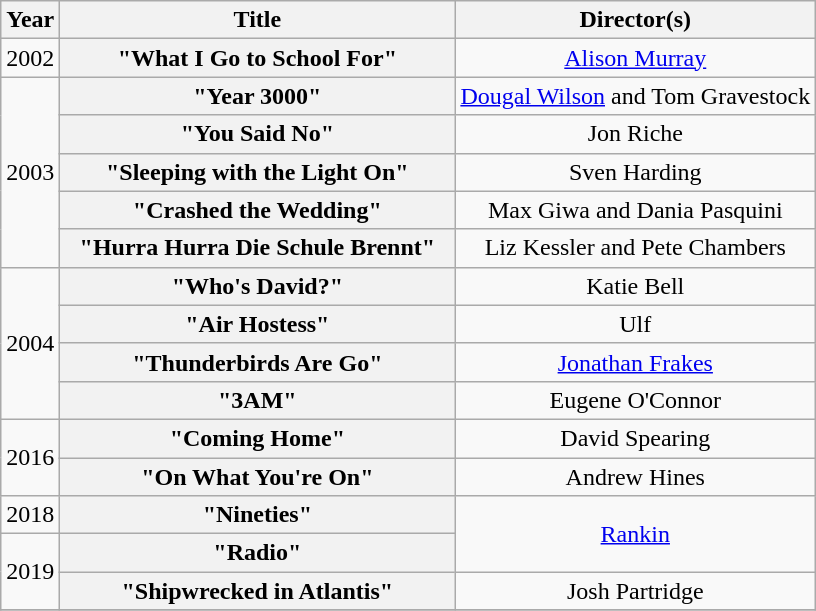<table class="wikitable plainrowheaders" style="text-align:center;">
<tr>
<th scope="col" style="width:1em;">Year</th>
<th scope="col" style="width:16em;">Title</th>
<th scope="col">Director(s)</th>
</tr>
<tr>
<td>2002</td>
<th scope="row">"What I Go to School For"</th>
<td><a href='#'>Alison Murray</a></td>
</tr>
<tr>
<td rowspan="5">2003</td>
<th scope="row">"Year 3000"</th>
<td><a href='#'>Dougal Wilson</a> and Tom Gravestock</td>
</tr>
<tr>
<th scope="row">"You Said No"</th>
<td>Jon Riche</td>
</tr>
<tr>
<th scope="row">"Sleeping with the Light On"</th>
<td>Sven Harding</td>
</tr>
<tr>
<th scope="row">"Crashed the Wedding"</th>
<td>Max Giwa and Dania Pasquini</td>
</tr>
<tr>
<th scope="row">"Hurra Hurra Die Schule Brennt"</th>
<td>Liz Kessler and Pete Chambers</td>
</tr>
<tr>
<td rowspan="4">2004</td>
<th scope="row">"Who's David?"</th>
<td>Katie Bell</td>
</tr>
<tr>
<th scope="row">"Air Hostess"</th>
<td>Ulf</td>
</tr>
<tr>
<th scope="row">"Thunderbirds Are Go"</th>
<td><a href='#'>Jonathan Frakes</a></td>
</tr>
<tr>
<th scope="row">"3AM"</th>
<td>Eugene O'Connor</td>
</tr>
<tr>
<td rowspan="2">2016</td>
<th scope="row">"Coming Home"</th>
<td>David Spearing</td>
</tr>
<tr>
<th scope="row">"On What You're On"</th>
<td>Andrew Hines</td>
</tr>
<tr>
<td rowspan="1">2018</td>
<th scope="row">"Nineties"</th>
<td rowspan="2"><a href='#'>Rankin</a></td>
</tr>
<tr>
<td rowspan="2">2019</td>
<th scope="row">"Radio"</th>
</tr>
<tr>
<th scope="row">"Shipwrecked in Atlantis"</th>
<td>Josh Partridge</td>
</tr>
<tr>
</tr>
</table>
